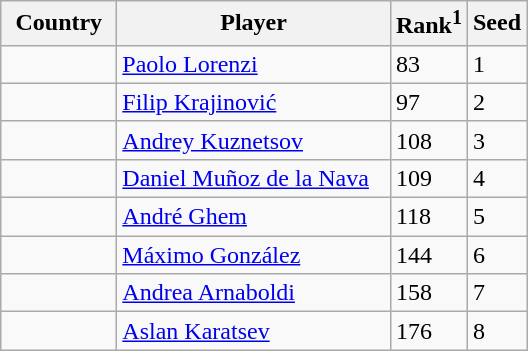<table class="sortable wikitable">
<tr>
<th width="70">Country</th>
<th width="175">Player</th>
<th>Rank<sup>1</sup></th>
<th>Seed</th>
</tr>
<tr>
<td></td>
<td><a href='#'>Paolo Lorenzi</a></td>
<td>83</td>
<td>1</td>
</tr>
<tr>
<td></td>
<td><a href='#'>Filip Krajinović</a></td>
<td>97</td>
<td>2</td>
</tr>
<tr>
<td></td>
<td><a href='#'>Andrey Kuznetsov</a></td>
<td>108</td>
<td>3</td>
</tr>
<tr>
<td></td>
<td><a href='#'>Daniel Muñoz de la Nava</a></td>
<td>109</td>
<td>4</td>
</tr>
<tr>
<td></td>
<td><a href='#'>André Ghem</a></td>
<td>118</td>
<td>5</td>
</tr>
<tr>
<td></td>
<td><a href='#'>Máximo González</a></td>
<td>144</td>
<td>6</td>
</tr>
<tr>
<td></td>
<td><a href='#'>Andrea Arnaboldi</a></td>
<td>158</td>
<td>7</td>
</tr>
<tr>
<td></td>
<td><a href='#'>Aslan Karatsev</a></td>
<td>176</td>
<td>8</td>
</tr>
</table>
